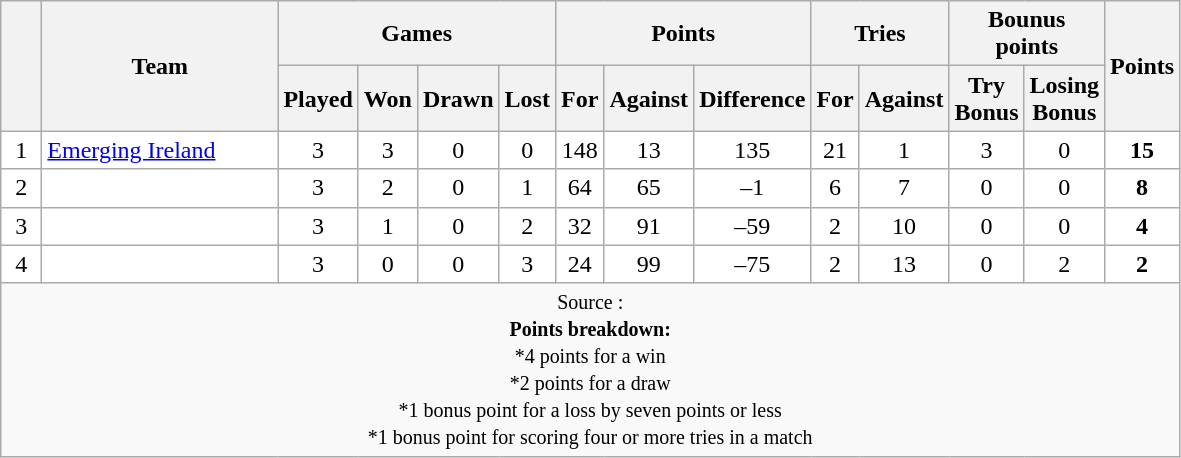<table class="wikitable" style="text-align: center;">
<tr>
<th rowspan="2" bgcolor="#efefef" width="20"></th>
<th rowspan="2" bgcolor="#efefef" width="150">Team</th>
<th colspan="4" bgcolor="#efefef" width="100">Games</th>
<th colspan="3" bgcolor="#efefef" width="60">Points</th>
<th colspan="2" bgcolor="#efefef" width="40">Tries</th>
<th colspan="2" bgcolor="#efefef" width="40">Bounus points</th>
<th rowspan="2" bgcolor="#efefef" width="20">Points</th>
</tr>
<tr>
<th bgcolor="#efefef" width="20">Played</th>
<th bgcolor="#efefef" width="20">Won</th>
<th bgcolor="#efefef" width="20">Drawn</th>
<th bgcolor="#efefef" width="20">Lost</th>
<th bgcolor="#efefef" width="20">For</th>
<th bgcolor="#efefef" width="20">Against</th>
<th bgcolor="#efefef" width="20">Difference</th>
<th bgcolor="#efefef" width="20">For</th>
<th bgcolor="#efefef" width="20">Against</th>
<th bgcolor="#efefef" width="20">Try Bonus</th>
<th bgcolor="#efefef" width="20">Losing Bonus<br>
</th>
</tr>
<tr style="background:#fff; text-align:center;">
<td>1</td>
<td align=left> <a href='#'>Emerging Ireland</a></td>
<td>3</td>
<td>3</td>
<td>0</td>
<td>0</td>
<td>148</td>
<td>13</td>
<td>135</td>
<td>21</td>
<td>1</td>
<td>3</td>
<td>0</td>
<td><strong>15</strong></td>
</tr>
<tr style="background:#fff; text-align:center;">
<td>2</td>
<td align=left></td>
<td>3</td>
<td>2</td>
<td>0</td>
<td>1</td>
<td>64</td>
<td>65</td>
<td>–1</td>
<td>6</td>
<td>7</td>
<td>0</td>
<td>0</td>
<td><strong>8</strong></td>
</tr>
<tr style="background:#fff; text-align:center;">
<td>3</td>
<td align=left></td>
<td>3</td>
<td>1</td>
<td>0</td>
<td>2</td>
<td>32</td>
<td>91</td>
<td>–59</td>
<td>2</td>
<td>10</td>
<td>0</td>
<td>0</td>
<td><strong>4</strong></td>
</tr>
<tr style="background:#fff; text-align:center;">
<td>4</td>
<td align=left></td>
<td>3</td>
<td>0</td>
<td>0</td>
<td>3</td>
<td>24</td>
<td>99</td>
<td>–75</td>
<td>2</td>
<td>13</td>
<td>0</td>
<td>2</td>
<td><strong>2</strong></td>
</tr>
<tr |align=left|>
<td colspan="14" style="border:0;"><small>Source : <br><strong>Points breakdown:</strong><br>*4 points for a win<br>*2 points for a draw<br>*1 bonus point for a loss by seven points or less<br>*1 bonus point for scoring four or more tries in a match</small></td>
</tr>
</table>
